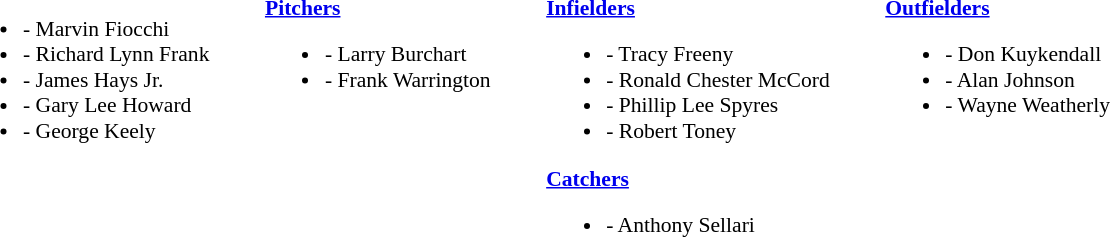<table class="toccolours" style="border-collapse:collapse; font-size:90%;">
<tr>
<td colspan="15" style=></td>
</tr>
<tr>
<td width="33"> </td>
<td valign="top"><br><ul><li>- Marvin Fiocchi</li><li>- Richard Lynn Frank</li><li>- James Hays Jr.</li><li>- Gary Lee Howard</li><li>- George Keely</li></ul></td>
<td width="33"> </td>
<td valign="top"><br><strong><a href='#'>Pitchers</a></strong><ul><li>- Larry Burchart</li><li>- Frank Warrington</li></ul></td>
<td width="33"> </td>
<td valign="top"><br><strong><a href='#'>Infielders</a></strong><ul><li>- Tracy Freeny</li><li>- Ronald Chester McCord</li><li>- Phillip Lee Spyres</li><li>- Robert Toney</li></ul><strong><a href='#'>Catchers</a></strong><ul><li>- Anthony Sellari</li></ul></td>
<td width="33"> </td>
<td valign="top"><br><strong><a href='#'>Outfielders</a></strong><ul><li>- Don Kuykendall</li><li>- Alan Johnson</li><li>- Wayne Weatherly</li></ul></td>
</tr>
</table>
